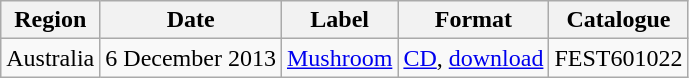<table class="wikitable">
<tr>
<th>Region</th>
<th>Date</th>
<th>Label</th>
<th>Format</th>
<th>Catalogue</th>
</tr>
<tr>
<td>Australia</td>
<td>6 December 2013</td>
<td><a href='#'>Mushroom</a></td>
<td><a href='#'>CD</a>, <a href='#'>download</a></td>
<td>FEST601022</td>
</tr>
</table>
